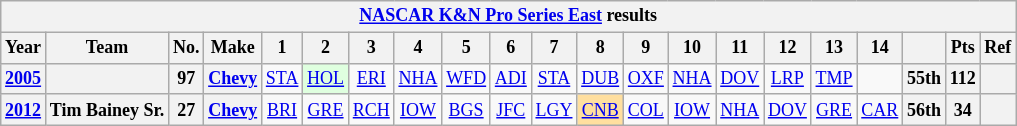<table class="wikitable" style="text-align:center; font-size:75%">
<tr>
<th colspan=21><a href='#'>NASCAR K&N Pro Series East</a> results</th>
</tr>
<tr>
<th>Year</th>
<th>Team</th>
<th>No.</th>
<th>Make</th>
<th>1</th>
<th>2</th>
<th>3</th>
<th>4</th>
<th>5</th>
<th>6</th>
<th>7</th>
<th>8</th>
<th>9</th>
<th>10</th>
<th>11</th>
<th>12</th>
<th>13</th>
<th>14</th>
<th></th>
<th>Pts</th>
<th>Ref</th>
</tr>
<tr>
<th><a href='#'>2005</a></th>
<th></th>
<th>97</th>
<th><a href='#'>Chevy</a></th>
<td><a href='#'>STA</a></td>
<td style="background:#DFFFDF;"><a href='#'>HOL</a><br></td>
<td><a href='#'>ERI</a></td>
<td><a href='#'>NHA</a></td>
<td><a href='#'>WFD</a></td>
<td><a href='#'>ADI</a></td>
<td><a href='#'>STA</a></td>
<td><a href='#'>DUB</a></td>
<td><a href='#'>OXF</a></td>
<td><a href='#'>NHA</a></td>
<td><a href='#'>DOV</a></td>
<td><a href='#'>LRP</a></td>
<td><a href='#'>TMP</a></td>
<td></td>
<th>55th</th>
<th>112</th>
<th></th>
</tr>
<tr>
<th><a href='#'>2012</a></th>
<th>Tim Bainey Sr.</th>
<th>27</th>
<th><a href='#'>Chevy</a></th>
<td><a href='#'>BRI</a></td>
<td><a href='#'>GRE</a></td>
<td><a href='#'>RCH</a></td>
<td><a href='#'>IOW</a></td>
<td><a href='#'>BGS</a></td>
<td><a href='#'>JFC</a></td>
<td><a href='#'>LGY</a></td>
<td style="background:#FFDF9F;"><a href='#'>CNB</a><br></td>
<td><a href='#'>COL</a></td>
<td><a href='#'>IOW</a></td>
<td><a href='#'>NHA</a></td>
<td><a href='#'>DOV</a></td>
<td><a href='#'>GRE</a></td>
<td><a href='#'>CAR</a></td>
<th>56th</th>
<th>34</th>
<th></th>
</tr>
</table>
